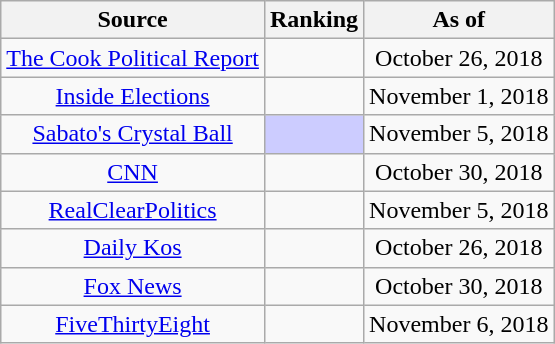<table class="wikitable" style="text-align:center">
<tr>
<th>Source</th>
<th>Ranking</th>
<th>As of</th>
</tr>
<tr>
<td><a href='#'>The Cook Political Report</a></td>
<td></td>
<td>October 26, 2018</td>
</tr>
<tr>
<td><a href='#'>Inside Elections</a></td>
<td></td>
<td>November 1, 2018</td>
</tr>
<tr>
<td><a href='#'>Sabato's Crystal Ball</a></td>
<td style="background:#ccf"></td>
<td>November 5, 2018</td>
</tr>
<tr>
<td><a href='#'>CNN</a></td>
<td></td>
<td>October 30, 2018</td>
</tr>
<tr>
<td><a href='#'>RealClearPolitics</a></td>
<td></td>
<td>November 5, 2018</td>
</tr>
<tr>
<td><a href='#'>Daily Kos</a></td>
<td></td>
<td>October 26, 2018</td>
</tr>
<tr>
<td><a href='#'>Fox News</a></td>
<td></td>
<td>October 30, 2018</td>
</tr>
<tr>
<td><a href='#'>FiveThirtyEight</a></td>
<td></td>
<td>November 6, 2018</td>
</tr>
</table>
